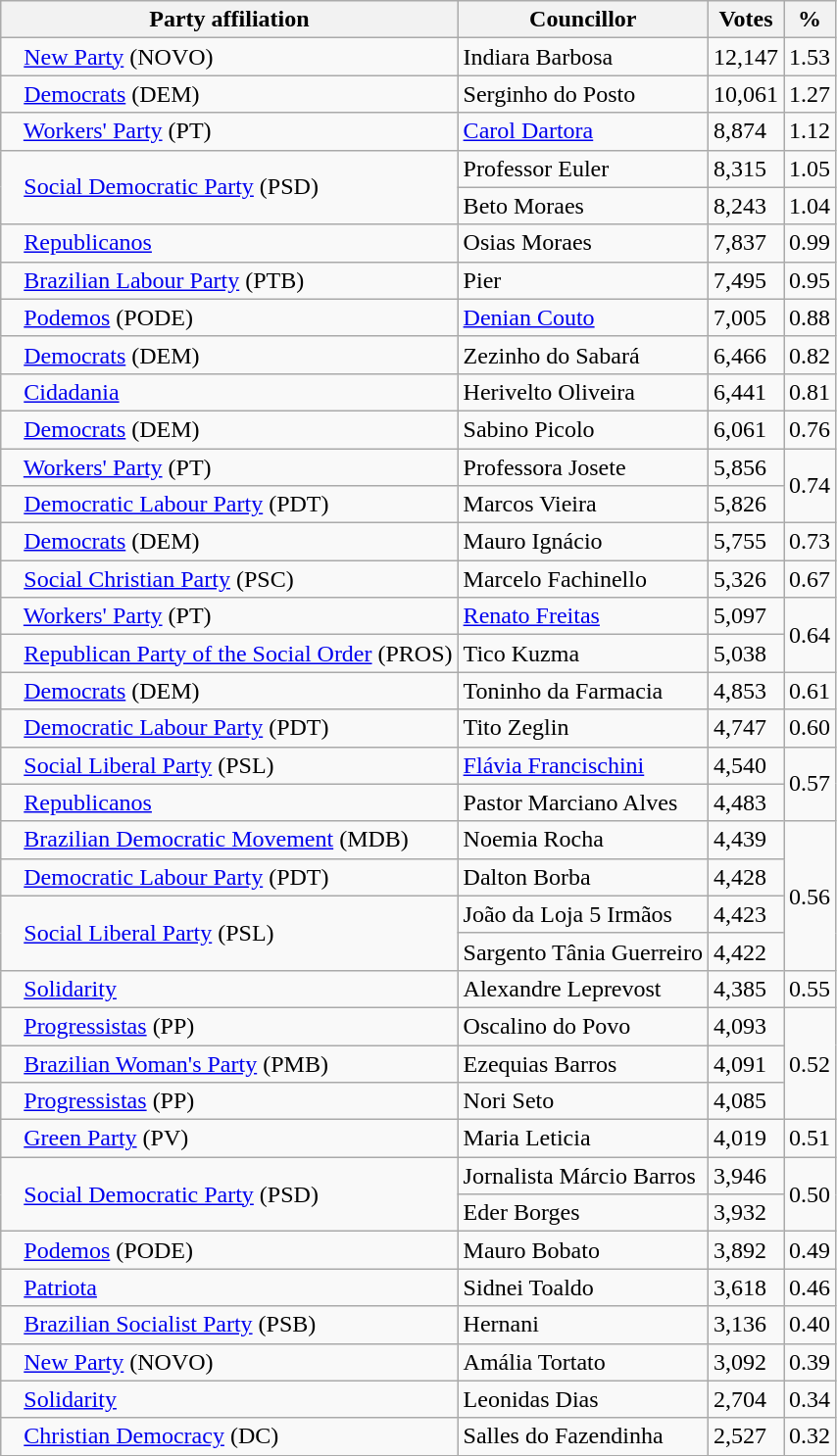<table class="wikitable">
<tr>
<th>Party affiliation</th>
<th>Councillor</th>
<th>Votes</th>
<th>%</th>
</tr>
<tr>
<td><span> </span> <a href='#'>New Party</a> (NOVO)</td>
<td>Indiara Barbosa</td>
<td>12,147</td>
<td>1.53</td>
</tr>
<tr>
<td><span> </span> <a href='#'>Democrats</a> (DEM)</td>
<td>Serginho do Posto</td>
<td>10,061</td>
<td>1.27</td>
</tr>
<tr>
<td><span> </span> <a href='#'>Workers' Party</a> (PT)</td>
<td><a href='#'>Carol Dartora</a></td>
<td>8,874</td>
<td>1.12</td>
</tr>
<tr>
<td rowspan="2"><span> </span> <a href='#'>Social Democratic Party</a> (PSD)</td>
<td>Professor Euler</td>
<td>8,315</td>
<td>1.05</td>
</tr>
<tr>
<td>Beto Moraes</td>
<td>8,243</td>
<td>1.04</td>
</tr>
<tr>
<td><span> </span> <a href='#'>Republicanos</a></td>
<td>Osias Moraes</td>
<td>7,837</td>
<td>0.99</td>
</tr>
<tr>
<td><span> </span> <a href='#'>Brazilian Labour Party</a> (PTB)</td>
<td>Pier</td>
<td>7,495</td>
<td>0.95</td>
</tr>
<tr>
<td><span> </span> <a href='#'>Podemos</a> (PODE)</td>
<td><a href='#'>Denian Couto</a></td>
<td>7,005</td>
<td>0.88</td>
</tr>
<tr>
<td><span> </span> <a href='#'>Democrats</a> (DEM)</td>
<td>Zezinho do Sabará</td>
<td>6,466</td>
<td>0.82</td>
</tr>
<tr>
<td><span> </span> <a href='#'>Cidadania</a></td>
<td>Herivelto Oliveira</td>
<td>6,441</td>
<td>0.81</td>
</tr>
<tr>
<td><span> </span> <a href='#'>Democrats</a> (DEM)</td>
<td>Sabino Picolo</td>
<td>6,061</td>
<td>0.76</td>
</tr>
<tr>
<td><span> </span> <a href='#'>Workers' Party</a> (PT)</td>
<td>Professora Josete</td>
<td>5,856</td>
<td rowspan="2">0.74</td>
</tr>
<tr>
<td><span> </span> <a href='#'>Democratic Labour Party</a> (PDT)</td>
<td>Marcos Vieira</td>
<td>5,826</td>
</tr>
<tr>
<td><span> </span> <a href='#'>Democrats</a> (DEM)</td>
<td>Mauro Ignácio</td>
<td>5,755</td>
<td>0.73</td>
</tr>
<tr>
<td><span> </span> <a href='#'>Social Christian Party</a> (PSC)</td>
<td>Marcelo Fachinello</td>
<td>5,326</td>
<td>0.67</td>
</tr>
<tr>
<td><span> </span> <a href='#'>Workers' Party</a> (PT)</td>
<td><a href='#'>Renato Freitas</a></td>
<td>5,097</td>
<td rowspan="2">0.64</td>
</tr>
<tr>
<td><span> </span> <a href='#'>Republican Party of the Social Order</a> (PROS)</td>
<td>Tico Kuzma</td>
<td>5,038</td>
</tr>
<tr>
<td><span> </span> <a href='#'>Democrats</a> (DEM)</td>
<td>Toninho da Farmacia</td>
<td>4,853</td>
<td>0.61</td>
</tr>
<tr>
<td><span> </span> <a href='#'>Democratic Labour Party</a> (PDT)</td>
<td>Tito Zeglin</td>
<td>4,747</td>
<td>0.60</td>
</tr>
<tr>
<td><span> </span> <a href='#'>Social Liberal Party</a> (PSL)</td>
<td><a href='#'>Flávia Francischini</a></td>
<td>4,540</td>
<td rowspan="2">0.57</td>
</tr>
<tr>
<td><span> </span> <a href='#'>Republicanos</a></td>
<td>Pastor Marciano Alves</td>
<td>4,483</td>
</tr>
<tr>
<td><span> </span> <a href='#'>Brazilian Democratic Movement</a> (MDB)</td>
<td>Noemia Rocha</td>
<td>4,439</td>
<td rowspan="4">0.56</td>
</tr>
<tr>
<td><span> </span> <a href='#'>Democratic Labour Party</a> (PDT)</td>
<td>Dalton Borba</td>
<td>4,428</td>
</tr>
<tr>
<td rowspan="2"><span> </span> <a href='#'>Social Liberal Party</a> (PSL)</td>
<td>João da Loja 5 Irmãos</td>
<td>4,423</td>
</tr>
<tr>
<td>Sargento Tânia Guerreiro</td>
<td>4,422</td>
</tr>
<tr>
<td><span> </span> <a href='#'>Solidarity</a></td>
<td>Alexandre Leprevost</td>
<td>4,385</td>
<td>0.55</td>
</tr>
<tr>
<td><span> </span> <a href='#'>Progressistas</a> (PP)</td>
<td>Oscalino do Povo</td>
<td>4,093</td>
<td rowspan="3">0.52</td>
</tr>
<tr>
<td><span> </span> <a href='#'>Brazilian Woman's Party</a> (PMB)</td>
<td>Ezequias Barros</td>
<td>4,091</td>
</tr>
<tr>
<td><span> </span> <a href='#'>Progressistas</a> (PP)</td>
<td>Nori Seto</td>
<td>4,085</td>
</tr>
<tr>
<td><span> </span> <a href='#'>Green Party</a> (PV)</td>
<td>Maria Leticia</td>
<td>4,019</td>
<td>0.51</td>
</tr>
<tr>
<td rowspan="2"><span> </span> <a href='#'>Social Democratic Party</a> (PSD)</td>
<td>Jornalista Márcio Barros</td>
<td>3,946</td>
<td rowspan="2">0.50</td>
</tr>
<tr>
<td>Eder Borges</td>
<td>3,932</td>
</tr>
<tr>
<td><span> </span> <a href='#'>Podemos</a> (PODE)</td>
<td>Mauro Bobato</td>
<td>3,892</td>
<td>0.49</td>
</tr>
<tr>
<td><span> </span> <a href='#'>Patriota</a></td>
<td>Sidnei Toaldo</td>
<td>3,618</td>
<td>0.46</td>
</tr>
<tr>
<td><span> </span> <a href='#'>Brazilian Socialist Party</a> (PSB)</td>
<td>Hernani</td>
<td>3,136</td>
<td>0.40</td>
</tr>
<tr>
<td><span> </span> <a href='#'>New Party</a> (NOVO)</td>
<td>Amália Tortato</td>
<td>3,092</td>
<td>0.39</td>
</tr>
<tr>
<td><span> </span> <a href='#'>Solidarity</a></td>
<td>Leonidas Dias</td>
<td>2,704</td>
<td>0.34</td>
</tr>
<tr>
<td><span> </span> <a href='#'>Christian Democracy</a> (DC)</td>
<td>Salles do Fazendinha</td>
<td>2,527</td>
<td>0.32</td>
</tr>
</table>
